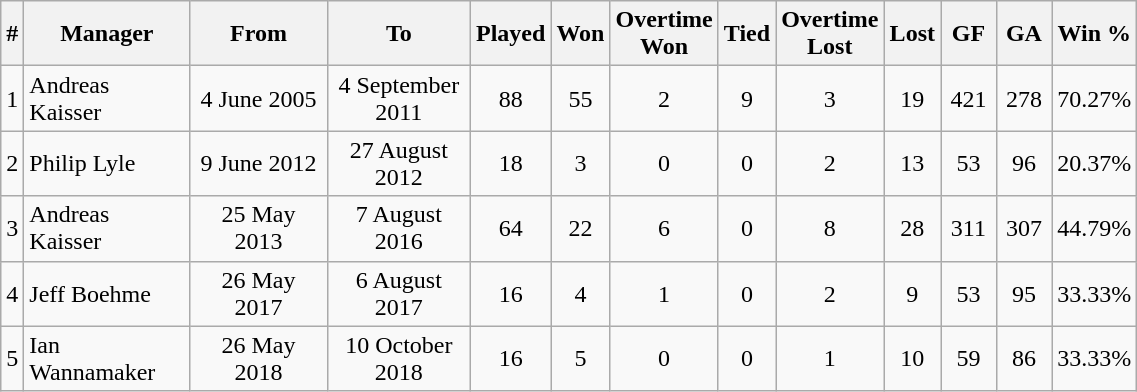<table class="sortable wikitable" style="width:60%;text-align:center">
<tr>
<th width=1%>#</th>
<th width=15%>Manager</th>
<th width=13%>From</th>
<th width=13%>To</th>
<th width=5%>Played</th>
<th width=5%>Won</th>
<th width=5%>Overtime Won</th>
<th width=5%>Tied</th>
<th width=5%>Overtime Lost</th>
<th width=5%>Lost</th>
<th width=5%>GF</th>
<th width=5%>GA</th>
<th width=5%>Win %</th>
</tr>
<tr>
<td align=left>1</td>
<td align=left> Andreas Kaisser</td>
<td>4 June 2005</td>
<td>4 September 2011</td>
<td>88</td>
<td>55</td>
<td>2</td>
<td>9</td>
<td>3</td>
<td>19</td>
<td>421</td>
<td>278</td>
<td>70.27%</td>
</tr>
<tr>
<td align=left>2</td>
<td align=left> Philip Lyle</td>
<td>9 June 2012</td>
<td>27 August 2012</td>
<td>18</td>
<td>3</td>
<td>0</td>
<td>0</td>
<td>2</td>
<td>13</td>
<td>53</td>
<td>96</td>
<td>20.37%</td>
</tr>
<tr>
<td align=left>3</td>
<td align=left> Andreas Kaisser</td>
<td>25 May 2013</td>
<td>7 August 2016</td>
<td>64</td>
<td>22</td>
<td>6</td>
<td>0</td>
<td>8</td>
<td>28</td>
<td>311</td>
<td>307</td>
<td>44.79%</td>
</tr>
<tr>
<td align=left>4</td>
<td align=left> Jeff Boehme</td>
<td>26 May 2017</td>
<td>6 August 2017</td>
<td>16</td>
<td>4</td>
<td>1</td>
<td>0</td>
<td>2</td>
<td>9</td>
<td>53</td>
<td>95</td>
<td>33.33%</td>
</tr>
<tr>
<td align=left>5</td>
<td align=left> Ian Wannamaker</td>
<td>26 May 2018</td>
<td>10 October 2018</td>
<td>16</td>
<td>5</td>
<td>0</td>
<td>0</td>
<td>1</td>
<td>10</td>
<td>59</td>
<td>86</td>
<td>33.33%</td>
</tr>
</table>
